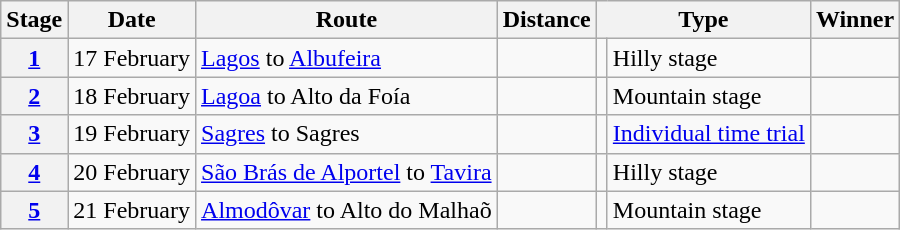<table class="wikitable">
<tr>
<th scope="col">Stage</th>
<th scope="col">Date</th>
<th scope="col">Route</th>
<th scope="col">Distance</th>
<th colspan="2" scope="col">Type</th>
<th scope="col">Winner</th>
</tr>
<tr>
<th scope="row"><a href='#'>1</a></th>
<td>17 February</td>
<td><a href='#'>Lagos</a> to <a href='#'>Albufeira</a></td>
<td></td>
<td></td>
<td>Hilly stage</td>
<td></td>
</tr>
<tr>
<th scope="row"><a href='#'>2</a></th>
<td>18 February</td>
<td><a href='#'>Lagoa</a> to Alto da Foía</td>
<td></td>
<td></td>
<td>Mountain stage</td>
<td></td>
</tr>
<tr>
<th scope="row"><a href='#'>3</a></th>
<td>19 February</td>
<td><a href='#'>Sagres</a> to Sagres</td>
<td></td>
<td></td>
<td><a href='#'>Individual time trial</a></td>
<td></td>
</tr>
<tr>
<th scope="row"><a href='#'>4</a></th>
<td>20 February</td>
<td><a href='#'>São Brás de Alportel</a> to <a href='#'>Tavira</a></td>
<td></td>
<td></td>
<td>Hilly stage</td>
<td></td>
</tr>
<tr>
<th scope="row"><a href='#'>5</a></th>
<td>21 February</td>
<td><a href='#'>Almodôvar</a> to Alto do Malhaõ</td>
<td></td>
<td></td>
<td>Mountain stage</td>
<td></td>
</tr>
</table>
